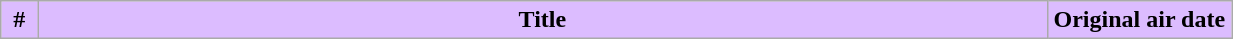<table class="wikitable" width="65%">
<tr>
<th style="background: #DCBCFF" width="3%">#</th>
<th style="background: #DCBCFF">Title</th>
<th style="background: #DCBCFF" width="15%">Original air date<br>












</th>
</tr>
</table>
